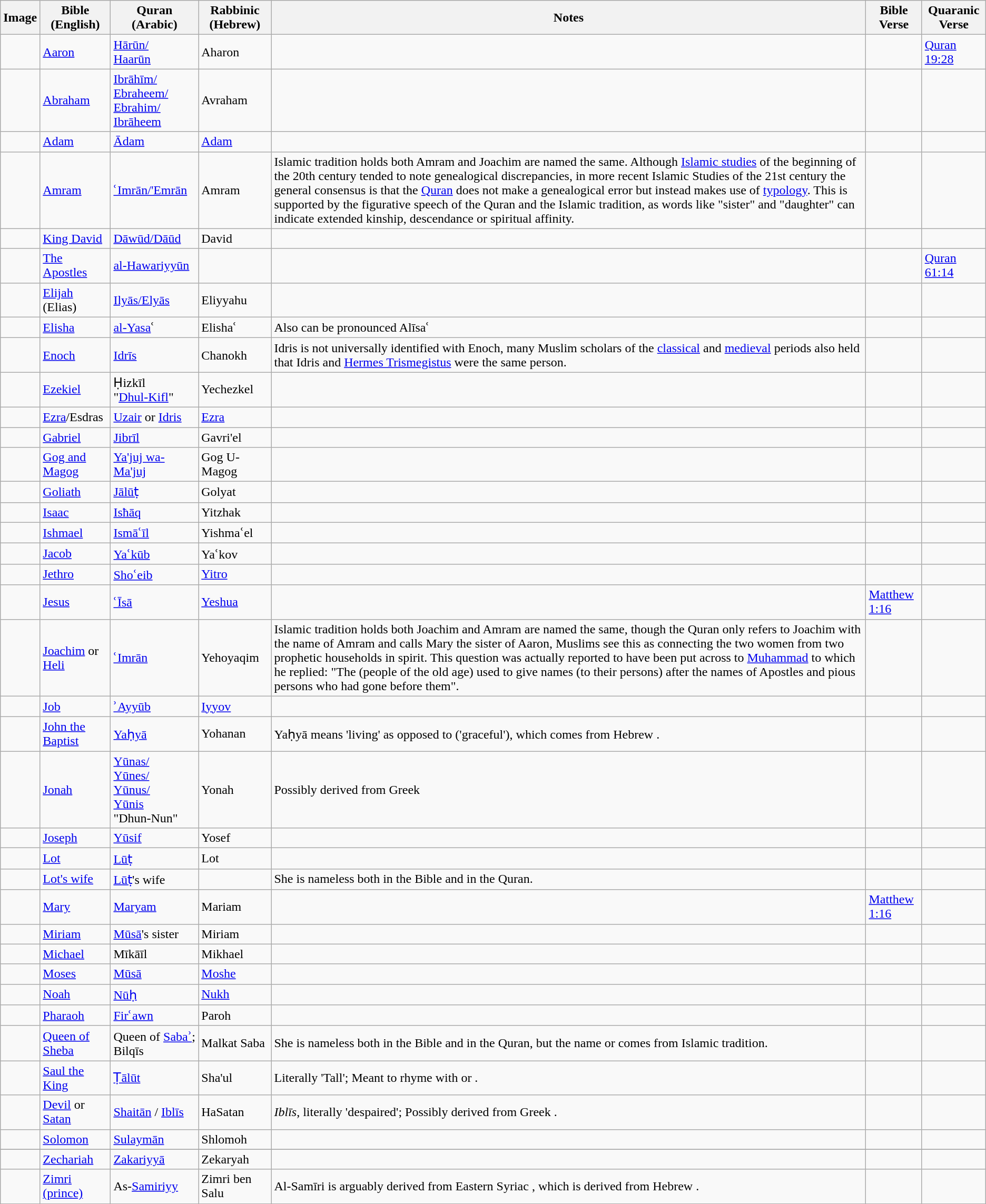<table class="wikitable">
<tr>
<th>Image</th>
<th>Bible (English)</th>
<th>Quran (Arabic)</th>
<th>Rabbinic (Hebrew)</th>
<th>Notes</th>
<th>Bible Verse</th>
<th>Quaranic Verse</th>
</tr>
<tr>
<td></td>
<td><a href='#'>Aaron</a></td>
<td><a href='#'>Hārūn/<br>Haarūn</a></td>
<td>Aharon</td>
<td></td>
<td></td>
<td><a href='#'>Quran 19:28</a></td>
</tr>
<tr>
<td></td>
<td><a href='#'>Abraham</a></td>
<td><a href='#'>Ibrāhīm/<br>Ebraheem/<br>Ebrahim/<br>Ibrāheem</a></td>
<td>Avraham</td>
<td></td>
<td></td>
<td></td>
</tr>
<tr>
<td></td>
<td><a href='#'>Adam</a></td>
<td><a href='#'>Ādam</a></td>
<td><a href='#'>Adam</a></td>
<td></td>
<td></td>
<td></td>
</tr>
<tr>
<td></td>
<td><a href='#'>Amram</a></td>
<td><a href='#'>ʿImrān/'Emrān</a></td>
<td>Amram</td>
<td>Islamic tradition holds both Amram and Joachim are named the same. Although <a href='#'>Islamic studies</a> of the beginning of the 20th century tended to note genealogical discrepancies, in more recent Islamic Studies of the 21st century the general consensus is that the <a href='#'>Quran</a> does not make a genealogical error but instead makes use of <a href='#'>typology</a>. This is supported by the figurative speech of the Quran and the Islamic tradition, as words like "sister" and "daughter" can indicate extended kinship, descendance or spiritual affinity.</td>
<td></td>
<td></td>
</tr>
<tr>
<td></td>
<td><a href='#'>King David</a></td>
<td><a href='#'>Dāwūd/Dāūd</a></td>
<td>David</td>
<td></td>
<td></td>
<td></td>
</tr>
<tr>
<td></td>
<td><a href='#'>The Apostles</a></td>
<td><a href='#'>al-Hawariyyūn</a></td>
<td></td>
<td></td>
<td></td>
<td><a href='#'>Quran 61:14</a></td>
</tr>
<tr>
<td></td>
<td><a href='#'>Elijah</a> (Elias)</td>
<td><a href='#'>Ilyās/Elyās</a></td>
<td>Eliyyahu</td>
<td></td>
<td></td>
<td></td>
</tr>
<tr>
<td></td>
<td><a href='#'>Elisha</a></td>
<td><a href='#'>al-Yasa</a>ʿ</td>
<td>Elishaʿ</td>
<td>Also can be pronounced Alīsaʿ</td>
<td></td>
<td></td>
</tr>
<tr>
<td></td>
<td><a href='#'>Enoch</a></td>
<td><a href='#'>Idrīs</a></td>
<td>Chanokh</td>
<td>Idris is not universally identified with Enoch, many Muslim scholars of the <a href='#'>classical</a> and <a href='#'>medieval</a> periods also held that Idris and <a href='#'>Hermes Trismegistus</a> were the same person.</td>
<td></td>
<td></td>
</tr>
<tr>
<td></td>
<td><a href='#'>Ezekiel</a></td>
<td>Ḥizkīl<br> "<a href='#'>Dhul-Kifl</a>"</td>
<td>Yechezkel</td>
<td></td>
<td></td>
<td></td>
</tr>
<tr>
<td></td>
<td><a href='#'>Ezra</a>/Esdras</td>
<td><a href='#'>Uzair</a> or <a href='#'>Idris</a></td>
<td><a href='#'>Ezra</a></td>
<td></td>
<td></td>
<td></td>
</tr>
<tr>
<td></td>
<td><a href='#'>Gabriel</a></td>
<td><a href='#'>Jibrīl</a></td>
<td>Gavri'el</td>
<td></td>
<td></td>
<td></td>
</tr>
<tr>
<td></td>
<td><a href='#'>Gog and Magog</a></td>
<td><a href='#'>Ya'juj wa-Ma'juj</a></td>
<td>Gog U-Magog</td>
<td></td>
<td></td>
<td></td>
</tr>
<tr>
<td></td>
<td><a href='#'>Goliath</a></td>
<td><a href='#'>Jālūṭ</a></td>
<td>Golyat</td>
<td></td>
<td></td>
<td></td>
</tr>
<tr>
<td></td>
<td><a href='#'>Isaac</a></td>
<td><a href='#'>Isħāq</a></td>
<td>Yitzhak</td>
<td></td>
<td></td>
<td></td>
</tr>
<tr>
<td></td>
<td><a href='#'>Ishmael</a></td>
<td><a href='#'>Ismāʿīl</a></td>
<td>Yishmaʿel</td>
<td></td>
<td></td>
<td></td>
</tr>
<tr>
<td></td>
<td><a href='#'>Jacob</a></td>
<td><a href='#'>Yaʿkūb</a></td>
<td>Yaʿkov</td>
<td></td>
<td></td>
<td></td>
</tr>
<tr>
<td></td>
<td><a href='#'>Jethro</a></td>
<td><a href='#'>Shoʿeib</a></td>
<td><a href='#'>Yitro</a></td>
<td></td>
<td></td>
<td></td>
</tr>
<tr>
<td></td>
<td><a href='#'>Jesus</a></td>
<td><a href='#'>ʿĪsā</a></td>
<td><a href='#'>Yeshua</a></td>
<td></td>
<td><a href='#'>Matthew 1:16</a></td>
<td></td>
</tr>
<tr>
<td></td>
<td><a href='#'>Joachim</a> or <a href='#'>Heli</a></td>
<td><a href='#'>ʿImrān</a></td>
<td>Yehoyaqim</td>
<td>Islamic tradition holds both Joachim and Amram are named the same, though the Quran only refers to Joachim with the name of Amram and calls Mary the sister of Aaron, Muslims see this as connecting the two women from two prophetic households in spirit. This question was actually reported to have been put across to <a href='#'>Muhammad</a> to which he replied: "The (people of the old age) used to give names (to their persons) after the names of Apostles and pious persons who had gone before them".</td>
<td></td>
<td></td>
</tr>
<tr>
<td></td>
<td><a href='#'>Job</a></td>
<td><a href='#'>ʾAyyūb</a></td>
<td><a href='#'>Iyyov</a></td>
<td></td>
<td></td>
<td></td>
</tr>
<tr>
<td></td>
<td><a href='#'>John the Baptist</a></td>
<td><a href='#'>Yaḥyā</a></td>
<td>Yohanan</td>
<td>Yaḥyā means 'living' as opposed to  ('graceful'), which comes from Hebrew .</td>
<td></td>
<td></td>
</tr>
<tr>
<td></td>
<td><a href='#'>Jonah</a></td>
<td><a href='#'>Yūnas/<br>Yūnes/<br>Yūnus/<br>Yūnis</a> <br>"Dhun-Nun"</td>
<td>Yonah</td>
<td>Possibly derived from Greek </td>
<td></td>
<td></td>
</tr>
<tr>
<td></td>
<td><a href='#'>Joseph</a></td>
<td><a href='#'>Yūsif</a></td>
<td>Yosef</td>
<td></td>
<td></td>
<td></td>
</tr>
<tr>
<td></td>
<td><a href='#'>Lot</a></td>
<td><a href='#'>Lūṭ</a></td>
<td>Lot</td>
<td></td>
<td></td>
<td></td>
</tr>
<tr>
<td></td>
<td><a href='#'>Lot's wife</a></td>
<td><a href='#'>Lūṭ</a>'s wife</td>
<td></td>
<td>She is nameless both in the Bible and in the Quran.</td>
<td></td>
<td> </td>
</tr>
<tr>
<td></td>
<td><a href='#'>Mary</a></td>
<td><a href='#'>Maryam</a></td>
<td>Mariam</td>
<td></td>
<td><a href='#'>Matthew 1:16</a></td>
<td></td>
</tr>
<tr>
<td></td>
<td><a href='#'>Miriam</a></td>
<td><a href='#'>Mūsā</a>'s sister</td>
<td>Miriam</td>
<td></td>
<td></td>
<td></td>
</tr>
<tr>
<td></td>
<td><a href='#'>Michael</a></td>
<td>Mīkāīl</td>
<td>Mikhael</td>
<td></td>
<td></td>
<td></td>
</tr>
<tr>
<td></td>
<td><a href='#'>Moses</a></td>
<td><a href='#'>Mūsā</a></td>
<td><a href='#'>Moshe</a></td>
<td></td>
<td></td>
<td></td>
</tr>
<tr>
<td></td>
<td><a href='#'>Noah</a></td>
<td><a href='#'>Nūḥ</a></td>
<td><a href='#'>Nukh</a></td>
<td></td>
<td></td>
<td></td>
</tr>
<tr>
<td></td>
<td><a href='#'>Pharaoh</a></td>
<td><a href='#'>Firʿawn</a></td>
<td>Paroh</td>
<td></td>
<td></td>
<td></td>
</tr>
<tr>
<td></td>
<td><a href='#'>Queen of Sheba</a></td>
<td>Queen of <a href='#'>Sabaʾ</a>; Bilqīs</td>
<td>Malkat Saba</td>
<td>She is nameless both in the Bible and in the Quran, but the name  or  comes from Islamic tradition.</td>
<td></td>
<td></td>
</tr>
<tr>
<td></td>
<td><a href='#'>Saul the King</a></td>
<td><a href='#'>Ṭālūt</a></td>
<td>Sha'ul</td>
<td>Literally 'Tall'; Meant to rhyme with  or .</td>
<td></td>
<td></td>
</tr>
<tr>
<td></td>
<td><a href='#'>Devil</a> or <a href='#'>Satan</a></td>
<td><a href='#'>Shaitān</a> / <a href='#'>Iblīs</a></td>
<td>HaSatan</td>
<td><em>Iblīs</em>, literally 'despaired'; Possibly derived from Greek .</td>
<td></td>
<td></td>
</tr>
<tr>
<td></td>
<td><a href='#'>Solomon</a></td>
<td><a href='#'>Sulaymān</a></td>
<td>Shlomoh</td>
<td></td>
<td></td>
<td></td>
</tr>
<tr>
</tr>
<tr>
<td></td>
<td><a href='#'>Zechariah</a></td>
<td><a href='#'>Zakariyyā</a></td>
<td>Zekaryah</td>
<td></td>
<td></td>
<td></td>
</tr>
<tr>
<td></td>
<td><a href='#'>Zimri (prince)</a></td>
<td>As-<a href='#'>Samiriyy</a></td>
<td>Zimri ben Salu</td>
<td>Al-Samīri is arguably derived from Eastern Syriac , which is derived from Hebrew .</td>
<td></td>
<td></td>
</tr>
</table>
